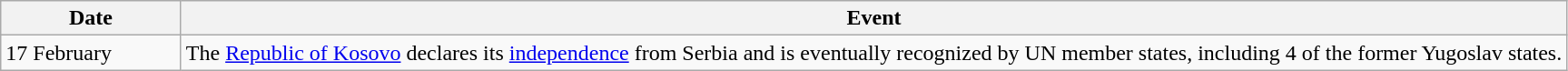<table class="wikitable">
<tr>
<th width="125">Date</th>
<th>Event</th>
</tr>
<tr>
<td>17 February</td>
<td>The <a href='#'>Republic of Kosovo</a> declares its <a href='#'>independence</a> from Serbia and is eventually recognized by  UN member states, including 4 of the former Yugoslav states.</td>
</tr>
</table>
